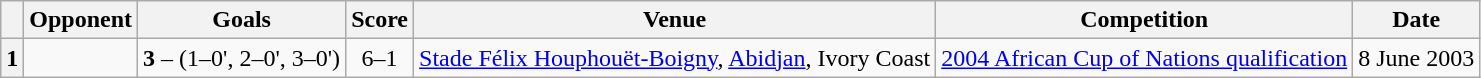<table class="wikitable sortable">
<tr>
<th></th>
<th>Opponent</th>
<th>Goals</th>
<th>Score</th>
<th>Venue</th>
<th>Competition</th>
<th>Date</th>
</tr>
<tr>
<th style="text-align: center">1</th>
<td data-sort-value="Burundi"></td>
<td data-sort-value="1"><strong>3</strong> – (1–0', 2–0', 3–0')</td>
<td style="text-align: center" data-sort-value="1">6–1</td>
<td><a href='#'>Stade Félix Houphouët-Boigny</a>, <a href='#'>Abidjan</a>, Ivory Coast</td>
<td><a href='#'>2004 African Cup of Nations qualification</a></td>
<td>8 June 2003</td>
</tr>
</table>
